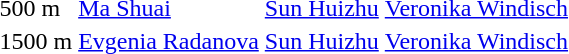<table>
<tr>
<td>500 m</td>
<td> <a href='#'>Ma Shuai</a></td>
<td> <a href='#'>Sun Huizhu</a></td>
<td> <a href='#'>Veronika Windisch</a></td>
</tr>
<tr>
<td>1500 m</td>
<td> <a href='#'>Evgenia Radanova</a></td>
<td> <a href='#'>Sun Huizhu</a></td>
<td> <a href='#'>Veronika Windisch</a></td>
</tr>
</table>
